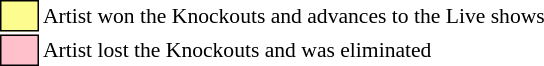<table class="toccolours" style="font-size: 90%; white-space: nowrap;">
<tr>
<td style="background:#fdfc8f; border:1px solid black;">      </td>
<td>Artist won the Knockouts and advances to the Live shows</td>
</tr>
<tr>
<td style="background:pink; border:1px solid black;">      </td>
<td>Artist lost the Knockouts and was eliminated</td>
</tr>
</table>
